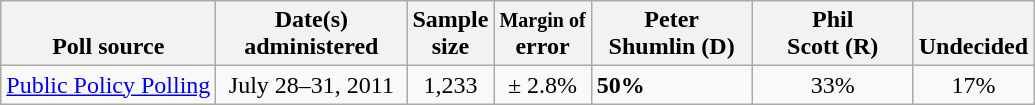<table class="wikitable">
<tr valign= bottom>
<th>Poll source</th>
<th style="width:120px;">Date(s)<br>administered</th>
<th class=small>Sample<br>size</th>
<th><small>Margin of</small><br>error</th>
<th style="width:100px;">Peter<br>Shumlin (D)</th>
<th style="width:100px;">Phil<br>Scott (R)</th>
<th>Undecided</th>
</tr>
<tr>
<td><a href='#'>Public Policy Polling</a></td>
<td align=center>July 28–31, 2011</td>
<td align=center>1,233</td>
<td align=center>± 2.8%</td>
<td><strong>50%</strong></td>
<td align=center>33%</td>
<td align=center>17%</td>
</tr>
</table>
